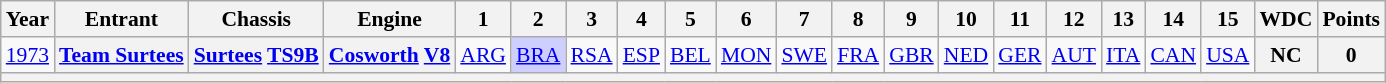<table class="wikitable" style="text-align:center; font-size:90%">
<tr>
<th>Year</th>
<th>Entrant</th>
<th>Chassis</th>
<th>Engine</th>
<th>1</th>
<th>2</th>
<th>3</th>
<th>4</th>
<th>5</th>
<th>6</th>
<th>7</th>
<th>8</th>
<th>9</th>
<th>10</th>
<th>11</th>
<th>12</th>
<th>13</th>
<th>14</th>
<th>15</th>
<th>WDC</th>
<th>Points</th>
</tr>
<tr>
<td><a href='#'>1973</a></td>
<th><a href='#'>Team Surtees</a></th>
<th><a href='#'>Surtees</a> <a href='#'>TS9B</a></th>
<th><a href='#'>Cosworth</a> <a href='#'>V8</a></th>
<td><a href='#'>ARG</a></td>
<td style="background:#CFCFFF;"><a href='#'>BRA</a><br></td>
<td><a href='#'>RSA</a></td>
<td><a href='#'>ESP</a></td>
<td><a href='#'>BEL</a></td>
<td><a href='#'>MON</a></td>
<td><a href='#'>SWE</a></td>
<td><a href='#'>FRA</a></td>
<td><a href='#'>GBR</a></td>
<td><a href='#'>NED</a></td>
<td><a href='#'>GER</a></td>
<td><a href='#'>AUT</a></td>
<td><a href='#'>ITA</a></td>
<td><a href='#'>CAN</a></td>
<td><a href='#'>USA</a></td>
<th>NC</th>
<th>0</th>
</tr>
<tr>
<th colspan="21"></th>
</tr>
</table>
